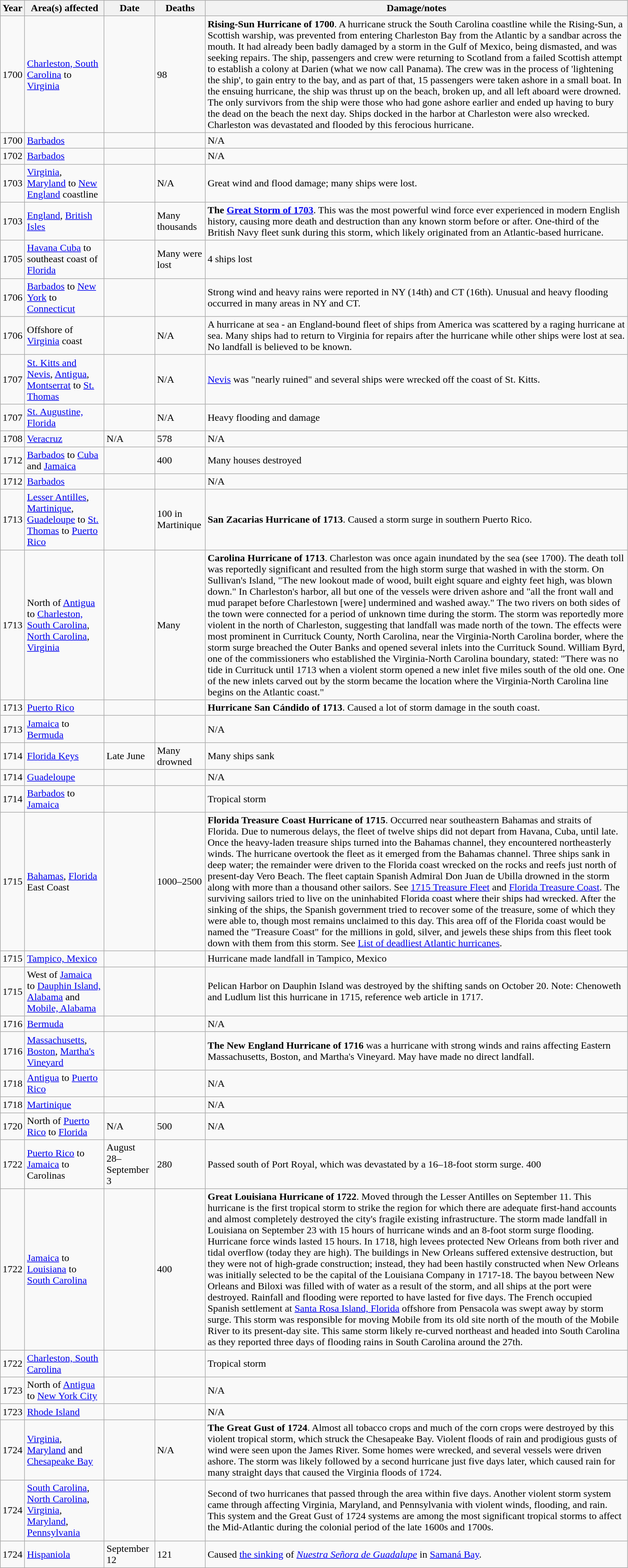<table class="wikitable" style="width:80%;">
<tr>
<th>Year</th>
<th>Area(s) affected</th>
<th>Date</th>
<th>Deaths</th>
<th>Damage/notes</th>
</tr>
<tr>
<td>1700</td>
<td><a href='#'>Charleston, South Carolina</a> to <a href='#'>Virginia</a></td>
<td></td>
<td>98</td>
<td><strong>Rising-Sun Hurricane of 1700</strong>. A hurricane struck the South Carolina coastline while the Rising-Sun, a Scottish warship, was prevented from entering Charleston Bay from the Atlantic by a sandbar across the mouth. It had already been badly damaged by a storm in the Gulf of Mexico, being dismasted, and was seeking repairs. The ship, passengers and crew were returning to Scotland from a failed Scottish attempt to establish a colony at Darien (what we now call Panama). The crew was in the process of 'lightening the ship', to gain entry to the bay, and as part of that, 15 passengers were taken ashore in a small boat. In the ensuing hurricane, the ship was thrust up on the beach, broken up, and all left aboard were drowned. The only survivors from the ship were those who had gone ashore earlier and ended up having to bury the dead on the beach the next day. Ships docked in the harbor at Charleston were also wrecked. Charleston was devastated and flooded by this ferocious hurricane.</td>
</tr>
<tr>
<td>1700</td>
<td><a href='#'>Barbados</a></td>
<td></td>
<td></td>
<td>N/A </td>
</tr>
<tr>
<td>1702</td>
<td><a href='#'>Barbados</a></td>
<td></td>
<td></td>
<td>N/A </td>
</tr>
<tr>
<td>1703</td>
<td><a href='#'>Virginia</a>, <a href='#'>Maryland</a> to <a href='#'>New England</a> coastline</td>
<td></td>
<td>N/A</td>
<td>Great wind and flood damage; many ships were lost.</td>
</tr>
<tr>
<td>1703</td>
<td><a href='#'>England</a>, <a href='#'>British Isles</a></td>
<td></td>
<td>Many thousands</td>
<td><strong>The <a href='#'>Great Storm of 1703</a></strong>. This was the most powerful wind force ever experienced in modern English history, causing more death and destruction than any known storm before or after. One-third of the British Navy fleet sunk during this storm, which likely originated from an Atlantic-based hurricane.</td>
</tr>
<tr>
<td>1705</td>
<td><a href='#'>Havana Cuba</a> to southeast coast of <a href='#'>Florida</a></td>
<td></td>
<td>Many were lost</td>
<td>4 ships lost </td>
</tr>
<tr>
<td>1706</td>
<td><a href='#'>Barbados</a> to <a href='#'>New York</a> to <a href='#'>Connecticut</a></td>
<td></td>
<td></td>
<td>Strong wind and heavy rains were reported in NY (14th) and CT (16th). Unusual and heavy flooding occurred in many areas in NY and CT.</td>
</tr>
<tr>
<td>1706</td>
<td>Offshore of <a href='#'>Virginia</a> coast</td>
<td></td>
<td>N/A</td>
<td>A hurricane at sea - an England-bound fleet of ships from America was scattered by a raging hurricane at sea. Many ships had to return to Virginia for repairs after the hurricane while other ships were lost at sea. No landfall is believed to be known.</td>
</tr>
<tr>
<td>1707</td>
<td><a href='#'>St. Kitts and Nevis</a>, <a href='#'>Antigua</a>, <a href='#'>Montserrat</a> to <a href='#'>St. Thomas</a></td>
<td></td>
<td>N/A</td>
<td><a href='#'>Nevis</a> was "nearly ruined" and several ships were wrecked off the coast of St. Kitts.</td>
</tr>
<tr>
<td>1707</td>
<td><a href='#'>St. Augustine, Florida</a></td>
<td></td>
<td>N/A</td>
<td>Heavy flooding and damage </td>
</tr>
<tr>
<td>1708</td>
<td><a href='#'>Veracruz</a></td>
<td>N/A</td>
<td>578</td>
<td>N/A</td>
</tr>
<tr>
<td>1712</td>
<td><a href='#'>Barbados</a> to <a href='#'>Cuba</a> and <a href='#'>Jamaica</a></td>
<td></td>
<td>400</td>
<td>Many houses destroyed </td>
</tr>
<tr>
<td>1712</td>
<td><a href='#'>Barbados</a></td>
<td></td>
<td></td>
<td>N/A </td>
</tr>
<tr>
<td>1713</td>
<td><a href='#'>Lesser Antilles</a>, <a href='#'>Martinique</a>, <a href='#'>Guadeloupe</a> to <a href='#'>St. Thomas</a> to <a href='#'>Puerto Rico</a></td>
<td></td>
<td>100 in Martinique</td>
<td><strong>San Zacarias Hurricane of 1713</strong>. Caused a storm surge in southern Puerto Rico.</td>
</tr>
<tr>
<td>1713</td>
<td>North of <a href='#'>Antigua</a> to <a href='#'>Charleston, South Carolina</a>, <a href='#'>North Carolina</a>, <a href='#'>Virginia</a></td>
<td></td>
<td>Many</td>
<td><strong>Carolina Hurricane of 1713</strong>. Charleston was once again inundated by the sea (see 1700). The death toll was reportedly significant and resulted from the high storm surge that washed in with the storm. On Sullivan's Island, "The new lookout made of wood, built eight square and eighty feet high, was blown down." In Charleston's harbor, all but one of the vessels were driven ashore and "all the front wall and mud parapet before Charlestown [were] undermined and washed away." The two rivers on both sides of the town were connected for a period of unknown time during the storm. The storm was reportedly more violent in the north of Charleston, suggesting that landfall was made north of the town. The effects were most prominent in Currituck County, North Carolina, near the Virginia-North Carolina border, where the storm surge breached the Outer Banks and opened several inlets into the Currituck Sound. William Byrd, one of the commissioners who established the Virginia-North Carolina boundary, stated: "There was no tide in Currituck until 1713 when a violent storm opened a new inlet five miles south of the old one. One of the new inlets carved out by the storm became the location where the Virginia-North Carolina line begins on the Atlantic coast."</td>
</tr>
<tr>
<td>1713</td>
<td><a href='#'>Puerto Rico</a></td>
<td></td>
<td></td>
<td><strong>Hurricane San Cándido of 1713</strong>. Caused a lot of storm damage in the south coast.</td>
</tr>
<tr>
<td>1713</td>
<td><a href='#'>Jamaica</a> to <a href='#'>Bermuda</a></td>
<td></td>
<td></td>
<td>N/A </td>
</tr>
<tr>
<td>1714</td>
<td><a href='#'>Florida Keys</a></td>
<td>Late June</td>
<td>Many drowned</td>
<td>Many ships sank</td>
</tr>
<tr>
<td>1714</td>
<td><a href='#'>Guadeloupe</a></td>
<td></td>
<td></td>
<td>N/A </td>
</tr>
<tr>
<td>1714</td>
<td><a href='#'>Barbados</a> to <a href='#'>Jamaica</a></td>
<td></td>
<td></td>
<td>Tropical storm </td>
</tr>
<tr>
<td>1715</td>
<td><a href='#'>Bahamas</a>, <a href='#'>Florida</a> East Coast</td>
<td></td>
<td>1000–2500</td>
<td><strong>Florida Treasure Coast Hurricane of 1715</strong>. Occurred near southeastern Bahamas and straits of Florida. Due to numerous delays, the fleet of twelve ships did not depart from Havana, Cuba, until late. Once the heavy-laden treasure ships turned into the Bahamas channel, they encountered northeasterly winds. The hurricane overtook the fleet as it emerged from the Bahamas channel. Three ships sank in deep water; the remainder were driven to the Florida coast wrecked on the rocks and reefs just north of present-day Vero Beach. The fleet captain Spanish Admiral Don Juan de Ubilla drowned in the storm along with more than a thousand other sailors. See <a href='#'>1715 Treasure Fleet</a> and <a href='#'>Florida Treasure Coast</a>. The surviving sailors tried to live on the uninhabited Florida coast where their ships had wrecked. After the sinking of the ships, the Spanish government tried to recover some of the treasure, some of which they were able to, though most remains unclaimed to this day. This area off of the Florida coast would be named the "Treasure Coast" for the millions in gold, silver, and jewels these ships from this fleet took down with them from this storm. See <a href='#'>List of deadliest Atlantic hurricanes</a>.</td>
</tr>
<tr>
<td>1715</td>
<td><a href='#'>Tampico, Mexico</a></td>
<td></td>
<td></td>
<td>Hurricane made landfall in Tampico, Mexico </td>
</tr>
<tr>
<td>1715</td>
<td>West of <a href='#'>Jamaica</a> to <a href='#'>Dauphin Island, Alabama</a> and <a href='#'>Mobile, Alabama</a></td>
<td></td>
<td></td>
<td>Pelican Harbor on Dauphin Island was destroyed by the shifting sands on October 20. Note: Chenoweth and Ludlum list this hurricane in 1715, reference web article in 1717.</td>
</tr>
<tr>
<td>1716</td>
<td><a href='#'>Bermuda</a></td>
<td></td>
<td></td>
<td>N/A </td>
</tr>
<tr>
<td>1716</td>
<td><a href='#'>Massachusetts</a>, <a href='#'>Boston</a>, <a href='#'>Martha's Vineyard</a></td>
<td></td>
<td></td>
<td><strong>The New England Hurricane of 1716</strong> was a hurricane with strong winds and rains affecting Eastern Massachusetts, Boston, and Martha's Vineyard. May have made no direct landfall.</td>
</tr>
<tr>
<td>1718</td>
<td><a href='#'>Antigua</a> to <a href='#'>Puerto Rico</a></td>
<td></td>
<td></td>
<td>N/A </td>
</tr>
<tr>
<td>1718</td>
<td><a href='#'>Martinique</a></td>
<td></td>
<td></td>
<td>N/A </td>
</tr>
<tr>
<td>1720</td>
<td>North of <a href='#'>Puerto Rico</a> to <a href='#'>Florida</a></td>
<td>N/A</td>
<td>500</td>
<td>N/A </td>
</tr>
<tr>
<td>1722</td>
<td><a href='#'>Puerto Rico</a> to <a href='#'>Jamaica</a> to Carolinas</td>
<td>August 28–September 3</td>
<td>280</td>
<td>Passed south of Port Royal, which was devastated by a 16–18-foot storm surge. 400</td>
</tr>
<tr>
<td>1722</td>
<td><a href='#'>Jamaica</a> to <a href='#'>Louisiana</a> to <a href='#'>South Carolina</a></td>
<td></td>
<td>400</td>
<td><strong>Great Louisiana Hurricane of 1722</strong>. Moved through the Lesser Antilles on September 11. This hurricane is the first tropical storm to strike the region for which there are adequate first-hand accounts and almost completely destroyed the city's fragile existing infrastructure. The storm made landfall in Louisiana on September 23 with 15 hours of hurricane winds and an 8-foot storm surge flooding. Hurricane force winds lasted 15 hours. In 1718,  high levees protected New Orleans from both river and tidal overflow (today they are  high). The buildings in New Orleans suffered extensive destruction, but they were not of high-grade construction; instead, they had been hastily constructed when New Orleans was initially selected to be the capital of the Louisiana Company in 1717-18. The bayou between New Orleans and Biloxi was filled with  of water as a result of the storm, and all ships at the port were destroyed. Rainfall and flooding were reported to have lasted for five days. The French occupied Spanish settlement at <a href='#'>Santa Rosa Island, Florida</a> offshore from Pensacola was swept away by storm surge. This storm was responsible for moving Mobile from its old site  north of the mouth of the Mobile River to its present-day site. This same storm likely re-curved northeast and headed into South Carolina as they reported three days of flooding rains in South Carolina around the 27th.</td>
</tr>
<tr>
<td>1722</td>
<td><a href='#'>Charleston, South Carolina</a></td>
<td></td>
<td></td>
<td>Tropical storm </td>
</tr>
<tr>
<td>1723</td>
<td>North of <a href='#'>Antigua</a> to <a href='#'>New York City</a></td>
<td></td>
<td></td>
<td>N/A </td>
</tr>
<tr>
<td>1723</td>
<td><a href='#'>Rhode Island</a></td>
<td></td>
<td></td>
<td>N/A </td>
</tr>
<tr>
<td>1724</td>
<td><a href='#'>Virginia</a>, <a href='#'>Maryland</a> and <a href='#'>Chesapeake Bay</a></td>
<td></td>
<td>N/A</td>
<td><strong>The Great Gust of 1724</strong>. Almost all tobacco crops and much of the corn crops were destroyed by this violent tropical storm, which struck the Chesapeake Bay. Violent floods of rain and prodigious gusts of wind were seen upon the James River. Some homes were wrecked, and several vessels were driven ashore. The storm was likely followed by a second hurricane just five days later, which caused rain for many straight days that caused the Virginia floods of 1724.</td>
</tr>
<tr>
<td>1724</td>
<td><a href='#'>South Carolina</a>, <a href='#'>North Carolina</a>, <a href='#'>Virginia</a>, <a href='#'>Maryland</a>, <a href='#'>Pennsylvania</a></td>
<td></td>
<td></td>
<td>Second of two hurricanes that passed through the area within five days. Another violent storm system came through affecting Virginia, Maryland, and Pennsylvania with violent winds, flooding, and rain. This system and the Great Gust of 1724 systems are among the most significant tropical storms to affect the Mid-Atlantic during the colonial period of the late 1600s and 1700s.</td>
</tr>
<tr>
<td>1724</td>
<td><a href='#'>Hispaniola</a></td>
<td>September 12</td>
<td>121</td>
<td>Caused <a href='#'>the sinking</a> of <a href='#'><em>Nuestra Señora de Guadalupe</em></a> in <a href='#'>Samaná Bay</a>.</td>
</tr>
</table>
